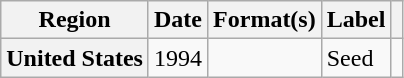<table class="wikitable plainrowheaders">
<tr>
<th scope="col">Region</th>
<th scope="col">Date</th>
<th scope="col">Format(s)</th>
<th scope="col">Label</th>
<th scope="col"></th>
</tr>
<tr>
<th scope="row">United States</th>
<td>1994</td>
<td></td>
<td>Seed</td>
<td style="text-align:center;"></td>
</tr>
</table>
